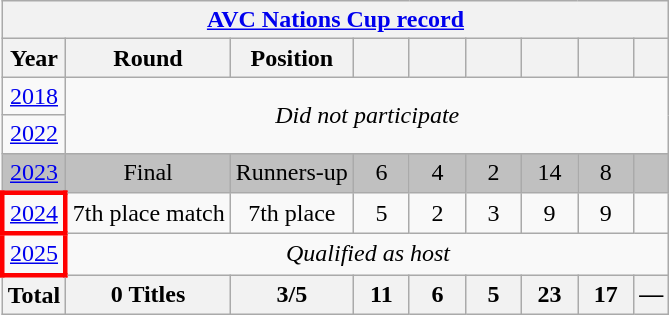<table class="wikitable" style="text-align: center;">
<tr>
<th colspan=10><a href='#'>AVC Nations Cup record</a></th>
</tr>
<tr>
<th>Year</th>
<th>Round</th>
<th>Position</th>
<th width=30></th>
<th width=30></th>
<th width=30></th>
<th width=30></th>
<th width=30></th>
<th></th>
</tr>
<tr>
<td> <a href='#'>2018</a></td>
<td rowspan=2 colspan=8><em>Did not participate</em></td>
</tr>
<tr>
<td> <a href='#'>2022</a></td>
</tr>
<tr bgcolor=silver>
<td> <a href='#'>2023</a></td>
<td>Final</td>
<td> Runners-up</td>
<td>6</td>
<td>4</td>
<td>2</td>
<td>14</td>
<td>8</td>
<td></td>
</tr>
<tr>
<td style="border: 3px solid red"> <a href='#'>2024</a></td>
<td>7th place match</td>
<td>7th place</td>
<td>5</td>
<td>2</td>
<td>3</td>
<td>9</td>
<td>9</td>
<td></td>
</tr>
<tr>
<td style="border: 3px solid red"> <a href='#'>2025</a></td>
<td colspan=8><em>Qualified as host</em></td>
</tr>
<tr>
<th>Total</th>
<th>0 Titles</th>
<th>3/5</th>
<th>11</th>
<th>6</th>
<th>5</th>
<th>23</th>
<th>17</th>
<th>—</th>
</tr>
</table>
